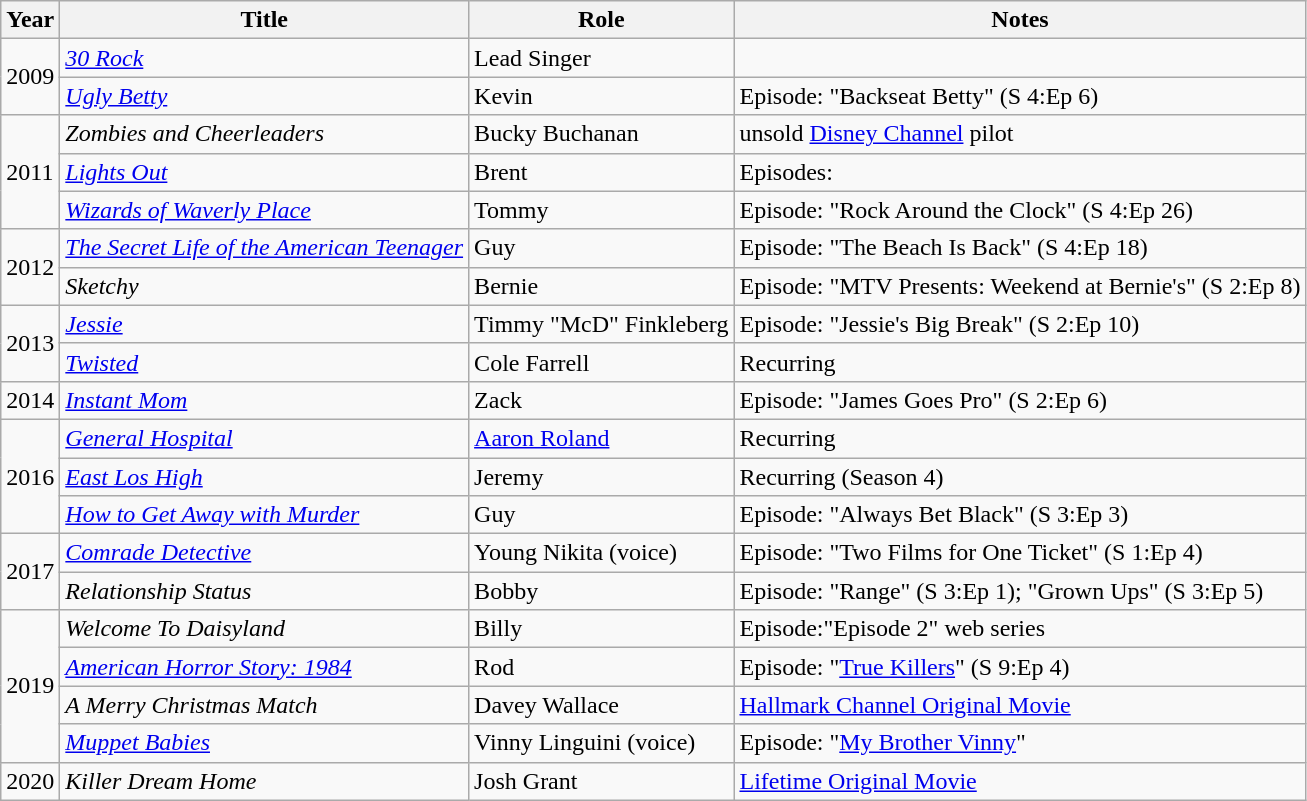<table class="wikitable sortable">
<tr>
<th>Year</th>
<th>Title</th>
<th>Role</th>
<th class="unsortable">Notes</th>
</tr>
<tr>
<td rowspan=2>2009</td>
<td><em><a href='#'>30 Rock</a></em></td>
<td>Lead Singer</td>
<td></td>
</tr>
<tr>
<td><em><a href='#'>Ugly Betty</a></em></td>
<td>Kevin</td>
<td>Episode: "Backseat Betty" (S 4:Ep 6)</td>
</tr>
<tr>
<td rowspan=3>2011</td>
<td><em>Zombies and Cheerleaders</em></td>
<td>Bucky Buchanan</td>
<td>unsold <a href='#'>Disney Channel</a> pilot</td>
</tr>
<tr>
<td><em><a href='#'>Lights Out</a></em></td>
<td>Brent</td>
<td>Episodes: </td>
</tr>
<tr>
<td><em><a href='#'>Wizards of Waverly Place</a></em></td>
<td>Tommy</td>
<td>Episode: "Rock Around the Clock" (S 4:Ep 26)</td>
</tr>
<tr>
<td rowspan="2">2012</td>
<td><em><a href='#'>The Secret Life of the American Teenager</a></em></td>
<td>Guy</td>
<td>Episode: "The Beach Is Back" (S 4:Ep 18)</td>
</tr>
<tr>
<td><em>Sketchy</em></td>
<td>Bernie</td>
<td>Episode: "MTV Presents: Weekend at Bernie's" (S 2:Ep 8)</td>
</tr>
<tr>
<td rowspan="2">2013</td>
<td><em><a href='#'>Jessie</a></em></td>
<td>Timmy "McD" Finkleberg</td>
<td>Episode: "Jessie's Big Break" (S 2:Ep 10)</td>
</tr>
<tr>
<td><em><a href='#'>Twisted</a></em></td>
<td>Cole Farrell</td>
<td>Recurring</td>
</tr>
<tr>
<td>2014</td>
<td><em><a href='#'>Instant Mom</a></em></td>
<td>Zack</td>
<td>Episode: "James Goes Pro" (S 2:Ep 6)</td>
</tr>
<tr>
<td rowspan=3>2016</td>
<td><em><a href='#'>General Hospital</a></em></td>
<td><a href='#'>Aaron Roland</a></td>
<td>Recurring</td>
</tr>
<tr>
<td><em><a href='#'>East Los High</a></em></td>
<td>Jeremy</td>
<td>Recurring (Season 4)</td>
</tr>
<tr>
<td><em><a href='#'>How to Get Away with Murder</a></em></td>
<td>Guy</td>
<td>Episode: "Always Bet Black" (S 3:Ep 3)</td>
</tr>
<tr>
<td rowspan=2>2017</td>
<td><em><a href='#'>Comrade Detective</a></em></td>
<td>Young Nikita (voice)</td>
<td>Episode: "Two Films for One Ticket" (S 1:Ep 4)</td>
</tr>
<tr>
<td><em>Relationship Status</em></td>
<td>Bobby</td>
<td>Episode: "Range" (S 3:Ep 1); "Grown Ups" (S 3:Ep 5)</td>
</tr>
<tr>
<td rowspan=4>2019</td>
<td><em>Welcome To Daisyland</em></td>
<td>Billy</td>
<td>Episode:"Episode 2" web series</td>
</tr>
<tr>
<td><em><a href='#'>American Horror Story: 1984</a></em></td>
<td>Rod</td>
<td>Episode: "<a href='#'>True Killers</a>" (S 9:Ep 4)</td>
</tr>
<tr>
<td><em>A Merry Christmas Match</em></td>
<td>Davey Wallace</td>
<td><a href='#'>Hallmark Channel Original Movie</a></td>
</tr>
<tr>
<td><em><a href='#'>Muppet Babies</a></em></td>
<td>Vinny Linguini (voice)</td>
<td>Episode: "<a href='#'>My Brother Vinny</a>"</td>
</tr>
<tr>
<td>2020</td>
<td><em>Killer Dream Home</em></td>
<td>Josh Grant</td>
<td><a href='#'>Lifetime Original Movie</a></td>
</tr>
</table>
